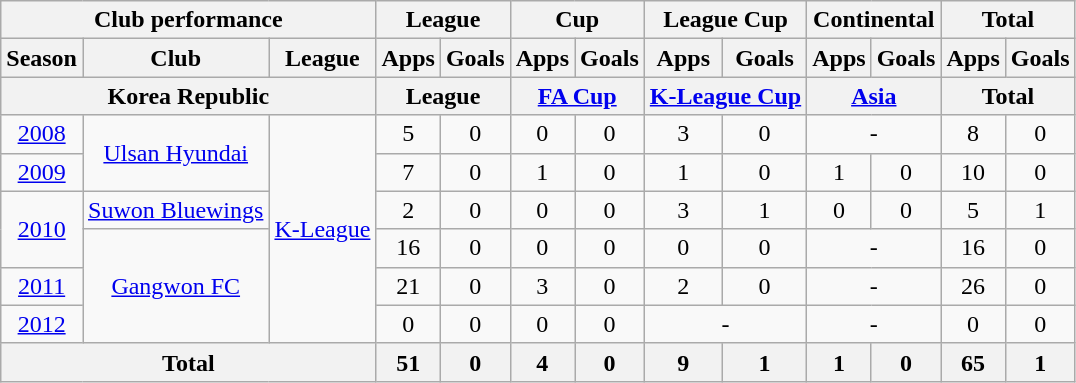<table class="wikitable" style="text-align:center;">
<tr>
<th colspan=3>Club performance</th>
<th colspan=2>League</th>
<th colspan=2>Cup</th>
<th colspan=2>League Cup</th>
<th colspan=2>Continental</th>
<th colspan=2>Total</th>
</tr>
<tr>
<th>Season</th>
<th>Club</th>
<th>League</th>
<th>Apps</th>
<th>Goals</th>
<th>Apps</th>
<th>Goals</th>
<th>Apps</th>
<th>Goals</th>
<th>Apps</th>
<th>Goals</th>
<th>Apps</th>
<th>Goals</th>
</tr>
<tr>
<th colspan=3>Korea Republic</th>
<th colspan=2>League</th>
<th colspan=2><a href='#'>FA Cup</a></th>
<th colspan=2><a href='#'>K-League Cup</a></th>
<th colspan=2><a href='#'>Asia</a></th>
<th colspan=2>Total</th>
</tr>
<tr>
<td><a href='#'>2008</a></td>
<td rowspan=2><a href='#'>Ulsan Hyundai</a></td>
<td rowspan=6><a href='#'>K-League</a></td>
<td>5</td>
<td>0</td>
<td>0</td>
<td>0</td>
<td>3</td>
<td>0</td>
<td colspan=2>-</td>
<td>8</td>
<td>0</td>
</tr>
<tr>
<td><a href='#'>2009</a></td>
<td>7</td>
<td>0</td>
<td>1</td>
<td>0</td>
<td>1</td>
<td>0</td>
<td>1</td>
<td>0</td>
<td>10</td>
<td>0</td>
</tr>
<tr>
<td rowspan=2><a href='#'>2010</a></td>
<td rowspan=1><a href='#'>Suwon Bluewings</a></td>
<td>2</td>
<td>0</td>
<td>0</td>
<td>0</td>
<td>3</td>
<td>1</td>
<td>0</td>
<td>0</td>
<td>5</td>
<td>1</td>
</tr>
<tr>
<td rowspan=3><a href='#'>Gangwon FC</a></td>
<td>16</td>
<td>0</td>
<td>0</td>
<td>0</td>
<td>0</td>
<td>0</td>
<td colspan=2>-</td>
<td>16</td>
<td>0</td>
</tr>
<tr>
<td><a href='#'>2011</a></td>
<td>21</td>
<td>0</td>
<td>3</td>
<td>0</td>
<td>2</td>
<td>0</td>
<td colspan=2>-</td>
<td>26</td>
<td>0</td>
</tr>
<tr>
<td><a href='#'>2012</a></td>
<td>0</td>
<td>0</td>
<td>0</td>
<td>0</td>
<td colspan=2>-</td>
<td colspan=2>-</td>
<td>0</td>
<td>0</td>
</tr>
<tr>
<th colspan=3>Total</th>
<th>51</th>
<th>0</th>
<th>4</th>
<th>0</th>
<th>9</th>
<th>1</th>
<th>1</th>
<th>0</th>
<th>65</th>
<th>1</th>
</tr>
</table>
